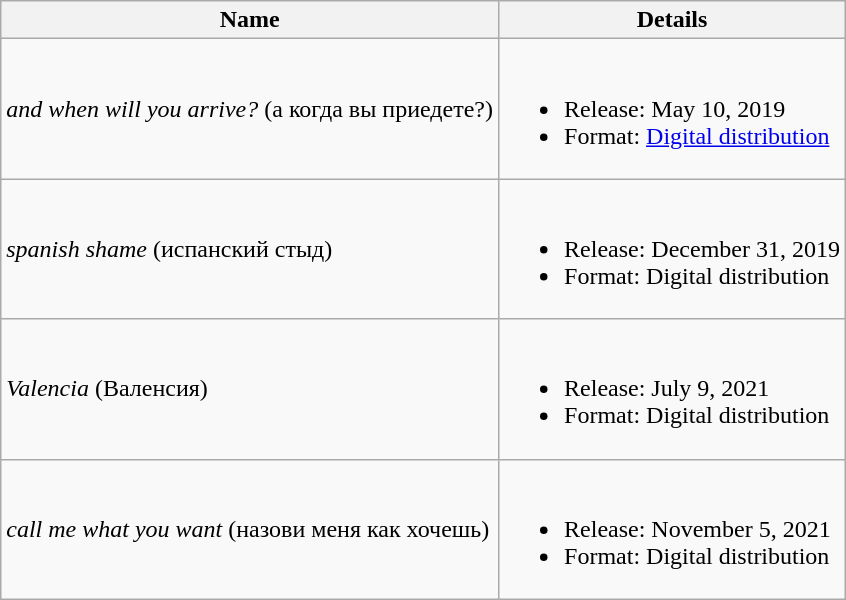<table class="wikitable">
<tr>
<th>Name</th>
<th>Details</th>
</tr>
<tr>
<td><em>and when will you arrive?</em> (а когда вы приедете?)</td>
<td><br><ul><li>Release: May 10, 2019</li><li>Format: <a href='#'>Digital distribution</a></li></ul></td>
</tr>
<tr>
<td><em>spanish shame</em> (испанский стыд)</td>
<td><br><ul><li>Release: December 31, 2019</li><li>Format: Digital distribution</li></ul></td>
</tr>
<tr>
<td><em>Valencia</em> (Валенсия)</td>
<td><br><ul><li>Release: July 9, 2021</li><li>Format: Digital distribution</li></ul></td>
</tr>
<tr>
<td><em>call me what you want</em> (назови меня как хочешь)</td>
<td><br><ul><li>Release: November 5, 2021</li><li>Format: Digital distribution</li></ul></td>
</tr>
</table>
